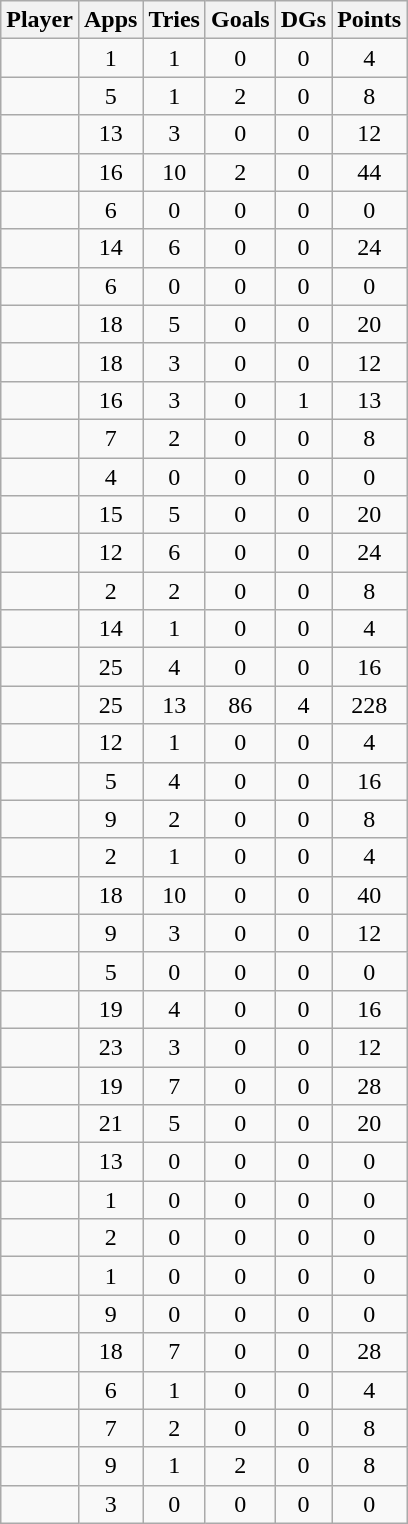<table class="wikitable sortable" style="text-align: center;">
<tr>
<th><strong>Player</strong></th>
<th><strong>Apps</strong></th>
<th><strong>Tries</strong></th>
<th><strong>Goals</strong></th>
<th><strong>DGs</strong></th>
<th><strong>Points</strong></th>
</tr>
<tr>
<td align=left></td>
<td>1</td>
<td>1</td>
<td>0</td>
<td>0</td>
<td>4</td>
</tr>
<tr>
<td align=left></td>
<td>5</td>
<td>1</td>
<td>2</td>
<td>0</td>
<td>8</td>
</tr>
<tr>
<td align=left></td>
<td>13</td>
<td>3</td>
<td>0</td>
<td>0</td>
<td>12</td>
</tr>
<tr>
<td align=left></td>
<td>16</td>
<td>10</td>
<td>2</td>
<td>0</td>
<td>44</td>
</tr>
<tr>
<td align=left></td>
<td>6</td>
<td>0</td>
<td>0</td>
<td>0</td>
<td>0</td>
</tr>
<tr>
<td align=left></td>
<td>14</td>
<td>6</td>
<td>0</td>
<td>0</td>
<td>24</td>
</tr>
<tr>
<td align=left></td>
<td>6</td>
<td>0</td>
<td>0</td>
<td>0</td>
<td>0</td>
</tr>
<tr>
<td align=left></td>
<td>18</td>
<td>5</td>
<td>0</td>
<td>0</td>
<td>20</td>
</tr>
<tr>
<td align=left></td>
<td>18</td>
<td>3</td>
<td>0</td>
<td>0</td>
<td>12</td>
</tr>
<tr>
<td align=left></td>
<td>16</td>
<td>3</td>
<td>0</td>
<td>1</td>
<td>13</td>
</tr>
<tr>
<td align=left></td>
<td>7</td>
<td>2</td>
<td>0</td>
<td>0</td>
<td>8</td>
</tr>
<tr>
<td align=left></td>
<td>4</td>
<td>0</td>
<td>0</td>
<td>0</td>
<td>0</td>
</tr>
<tr>
<td align=left></td>
<td>15</td>
<td>5</td>
<td>0</td>
<td>0</td>
<td>20</td>
</tr>
<tr>
<td align=left></td>
<td>12</td>
<td>6</td>
<td>0</td>
<td>0</td>
<td>24</td>
</tr>
<tr>
<td align=left></td>
<td>2</td>
<td>2</td>
<td>0</td>
<td>0</td>
<td>8</td>
</tr>
<tr>
<td align=left></td>
<td>14</td>
<td>1</td>
<td>0</td>
<td>0</td>
<td>4</td>
</tr>
<tr>
<td align=left></td>
<td>25</td>
<td>4</td>
<td>0</td>
<td>0</td>
<td>16</td>
</tr>
<tr>
<td align=left></td>
<td>25</td>
<td>13</td>
<td>86</td>
<td>4</td>
<td>228</td>
</tr>
<tr>
<td align=left></td>
<td>12</td>
<td>1</td>
<td>0</td>
<td>0</td>
<td>4</td>
</tr>
<tr>
<td align=left></td>
<td>5</td>
<td>4</td>
<td>0</td>
<td>0</td>
<td>16</td>
</tr>
<tr>
<td align=left></td>
<td>9</td>
<td>2</td>
<td>0</td>
<td>0</td>
<td>8</td>
</tr>
<tr>
<td align=left></td>
<td>2</td>
<td>1</td>
<td>0</td>
<td>0</td>
<td>4</td>
</tr>
<tr>
<td align=left></td>
<td>18</td>
<td>10</td>
<td>0</td>
<td>0</td>
<td>40</td>
</tr>
<tr>
<td align=left></td>
<td>9</td>
<td>3</td>
<td>0</td>
<td>0</td>
<td>12</td>
</tr>
<tr>
<td align=left></td>
<td>5</td>
<td>0</td>
<td>0</td>
<td>0</td>
<td>0</td>
</tr>
<tr>
<td align=left></td>
<td>19</td>
<td>4</td>
<td>0</td>
<td>0</td>
<td>16</td>
</tr>
<tr>
<td align=left></td>
<td>23</td>
<td>3</td>
<td>0</td>
<td>0</td>
<td>12</td>
</tr>
<tr>
<td align=left></td>
<td>19</td>
<td>7</td>
<td>0</td>
<td>0</td>
<td>28</td>
</tr>
<tr>
<td align=left></td>
<td>21</td>
<td>5</td>
<td>0</td>
<td>0</td>
<td>20</td>
</tr>
<tr>
<td align=left></td>
<td>13</td>
<td>0</td>
<td>0</td>
<td>0</td>
<td>0</td>
</tr>
<tr>
<td align=left></td>
<td>1</td>
<td>0</td>
<td>0</td>
<td>0</td>
<td>0</td>
</tr>
<tr>
<td align=left></td>
<td>2</td>
<td>0</td>
<td>0</td>
<td>0</td>
<td>0</td>
</tr>
<tr>
<td align=left></td>
<td>1</td>
<td>0</td>
<td>0</td>
<td>0</td>
<td>0</td>
</tr>
<tr>
<td align=left></td>
<td>9</td>
<td>0</td>
<td>0</td>
<td>0</td>
<td>0</td>
</tr>
<tr>
<td align=left></td>
<td>18</td>
<td>7</td>
<td>0</td>
<td>0</td>
<td>28</td>
</tr>
<tr>
<td align=left></td>
<td>6</td>
<td>1</td>
<td>0</td>
<td>0</td>
<td>4</td>
</tr>
<tr>
<td align=left></td>
<td>7</td>
<td>2</td>
<td>0</td>
<td>0</td>
<td>8</td>
</tr>
<tr>
<td align=left></td>
<td>9</td>
<td>1</td>
<td>2</td>
<td>0</td>
<td>8</td>
</tr>
<tr>
<td align=left></td>
<td>3</td>
<td>0</td>
<td>0</td>
<td>0</td>
<td>0</td>
</tr>
</table>
